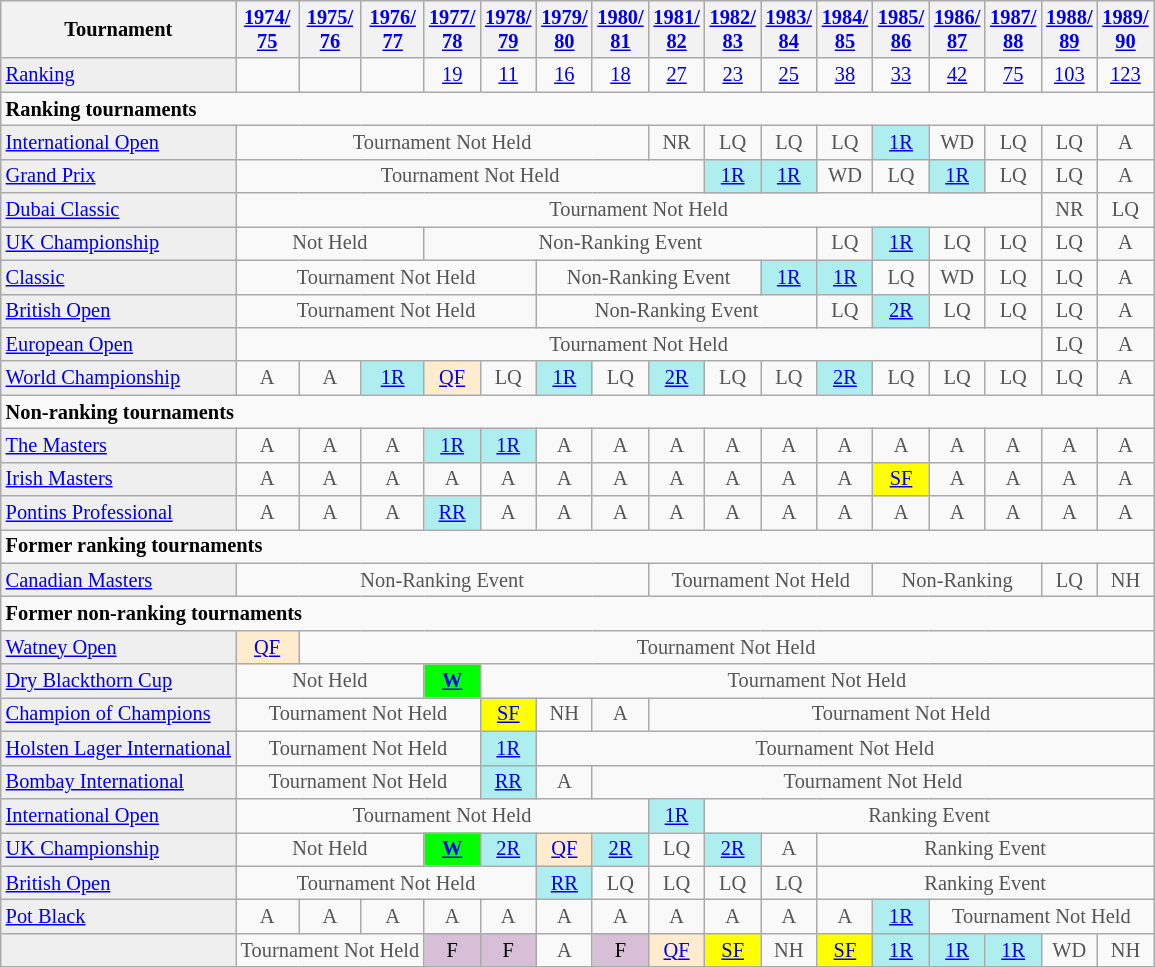<table class="wikitable" style="font-size:85%;">
<tr>
<th>Tournament</th>
<th><a href='#'>1974/<br>75</a></th>
<th><a href='#'>1975/<br>76</a></th>
<th><a href='#'>1976/<br>77</a></th>
<th><a href='#'>1977/<br>78</a></th>
<th><a href='#'>1978/<br>79</a></th>
<th><a href='#'>1979/<br>80</a></th>
<th><a href='#'>1980/<br>81</a></th>
<th><a href='#'>1981/<br>82</a></th>
<th><a href='#'>1982/<br>83</a></th>
<th><a href='#'>1983/<br>84</a></th>
<th><a href='#'>1984/<br>85</a></th>
<th><a href='#'>1985/<br>86</a></th>
<th><a href='#'>1986/<br>87</a></th>
<th><a href='#'>1987/<br>88</a></th>
<th><a href='#'>1988/<br>89</a></th>
<th><a href='#'>1989/<br>90</a></th>
</tr>
<tr>
<td style="background:#EFEFEF;"><a href='#'>Ranking</a></td>
<td align="center"></td>
<td align="center"></td>
<td align="center"></td>
<td align="center"><a href='#'>19</a></td>
<td align="center"><a href='#'>11</a></td>
<td align="center"><a href='#'>16</a></td>
<td align="center"><a href='#'>18</a></td>
<td align="center"><a href='#'>27</a></td>
<td align="center"><a href='#'>23</a></td>
<td align="center"><a href='#'>25</a></td>
<td align="center"><a href='#'>38</a></td>
<td align="center"><a href='#'>33</a></td>
<td align="center"><a href='#'>42</a></td>
<td align="center"><a href='#'>75</a></td>
<td align="center"><a href='#'>103</a></td>
<td align="center"><a href='#'>123</a></td>
</tr>
<tr>
<td colspan="50"><strong>Ranking tournaments</strong></td>
</tr>
<tr>
<td style="background:#EFEFEF;"><a href='#'>International Open</a></td>
<td style="text-align:center; color:#555555;" colspan="7">Tournament Not Held</td>
<td align="center" style="color:#555555;">NR</td>
<td align="center" style="color:#555555;">LQ</td>
<td align="center" style="color:#555555;">LQ</td>
<td align="center" style="color:#555555;">LQ</td>
<td style="text-align:center; background:#afeeee;"><a href='#'>1R</a></td>
<td align="center" style="color:#555555;">WD</td>
<td align="center" style="color:#555555;">LQ</td>
<td align="center" style="color:#555555;">LQ</td>
<td align="center" style="color:#555555;">A</td>
</tr>
<tr>
<td style="background:#EFEFEF;"><a href='#'>Grand Prix</a></td>
<td style="text-align:center; color:#555555;" colspan="8">Tournament Not Held</td>
<td style="text-align:center; background:#afeeee;"><a href='#'>1R</a></td>
<td style="text-align:center; background:#afeeee;"><a href='#'>1R</a></td>
<td align="center" style="color:#555555;">WD</td>
<td align="center" style="color:#555555;">LQ</td>
<td style="text-align:center; background:#afeeee;"><a href='#'>1R</a></td>
<td align="center" style="color:#555555;">LQ</td>
<td align="center" style="color:#555555;">LQ</td>
<td align="center" style="color:#555555;">A</td>
</tr>
<tr>
<td style="background:#EFEFEF;"><a href='#'>Dubai Classic</a></td>
<td style="text-align:center; color:#555555;" colspan="14">Tournament Not Held</td>
<td align="center" style="color:#555555;">NR</td>
<td align="center" style="color:#555555;">LQ</td>
</tr>
<tr>
<td style="background:#EFEFEF;"><a href='#'>UK Championship</a></td>
<td style="text-align:center; color:#555555;" colspan="3">Not Held</td>
<td style="text-align:center; color:#555555;" colspan="7">Non-Ranking Event</td>
<td style="text-align:center; color:#555555;">LQ</td>
<td style="text-align:center; background:#afeeee;"><a href='#'>1R</a></td>
<td style="text-align:center; color:#555555;">LQ</td>
<td style="text-align:center; color:#555555;">LQ</td>
<td style="text-align:center; color:#555555;">LQ</td>
<td style="text-align:center; color:#555555;">A</td>
</tr>
<tr>
<td style="background:#EFEFEF;"><a href='#'>Classic</a></td>
<td style="text-align:center; color:#555555;" colspan="5">Tournament Not Held</td>
<td style="text-align:center; color:#555555;" colspan="4">Non-Ranking Event</td>
<td style="text-align:center; background:#afeeee;"><a href='#'>1R</a></td>
<td style="text-align:center; background:#afeeee;"><a href='#'>1R</a></td>
<td style="text-align:center; color:#555555;">LQ</td>
<td style="text-align:center; color:#555555;">WD</td>
<td style="text-align:center; color:#555555;">LQ</td>
<td style="text-align:center; color:#555555;">LQ</td>
<td style="text-align:center; color:#555555;">A</td>
</tr>
<tr>
<td style="background:#EFEFEF;"><a href='#'>British Open</a></td>
<td style="text-align:center; color:#555555;" colspan="5">Tournament Not Held</td>
<td style="text-align:center; color:#555555;" colspan="5">Non-Ranking Event</td>
<td align="center" style="color:#555555;">LQ</td>
<td style="text-align:center; background:#afeeee;"><a href='#'>2R</a></td>
<td align="center" style="color:#555555;">LQ</td>
<td align="center" style="color:#555555;">LQ</td>
<td align="center" style="color:#555555;">LQ</td>
<td align="center" style="color:#555555;">A</td>
</tr>
<tr>
<td style="background:#EFEFEF;"><a href='#'>European Open</a></td>
<td style="text-align:center; color:#555555;" colspan="14">Tournament Not Held</td>
<td align="center" style="color:#555555;">LQ</td>
<td align="center" style="color:#555555;">A</td>
</tr>
<tr>
<td style="background:#EFEFEF;"><a href='#'>World Championship</a></td>
<td style="text-align:center; color:#555555;">A</td>
<td style="text-align:center; color:#555555;">A</td>
<td style="text-align:center; background:#afeeee;"><a href='#'>1R</a></td>
<td style="text-align:center; background:#ffebcd;"><a href='#'>QF</a></td>
<td style="text-align:center; color:#555555;">LQ</td>
<td style="text-align:center; background:#afeeee;"><a href='#'>1R</a></td>
<td style="text-align:center; color:#555555;">LQ</td>
<td style="text-align:center; background:#afeeee;"><a href='#'>2R</a></td>
<td style="text-align:center; color:#555555;">LQ</td>
<td style="text-align:center; color:#555555;">LQ</td>
<td style="text-align:center; background:#afeeee;"><a href='#'>2R</a></td>
<td style="text-align:center; color:#555555;">LQ</td>
<td style="text-align:center; color:#555555;">LQ</td>
<td style="text-align:center; color:#555555;">LQ</td>
<td style="text-align:center; color:#555555;">LQ</td>
<td style="text-align:center; color:#555555;">A</td>
</tr>
<tr>
<td colspan="50"><strong>Non-ranking tournaments</strong></td>
</tr>
<tr>
<td style="background:#EFEFEF;"><a href='#'>The Masters</a></td>
<td style="text-align:center; color:#555555;">A</td>
<td style="text-align:center; color:#555555;">A</td>
<td style="text-align:center; color:#555555;">A</td>
<td style="text-align:center; background:#afeeee;"><a href='#'>1R</a></td>
<td style="text-align:center; background:#afeeee;"><a href='#'>1R</a></td>
<td style="text-align:center; color:#555555;">A</td>
<td style="text-align:center; color:#555555;">A</td>
<td style="text-align:center; color:#555555;">A</td>
<td style="text-align:center; color:#555555;">A</td>
<td style="text-align:center; color:#555555;">A</td>
<td style="text-align:center; color:#555555;">A</td>
<td style="text-align:center; color:#555555;">A</td>
<td style="text-align:center; color:#555555;">A</td>
<td style="text-align:center; color:#555555;">A</td>
<td style="text-align:center; color:#555555;">A</td>
<td style="text-align:center; color:#555555;">A</td>
</tr>
<tr>
<td style="background:#EFEFEF;"><a href='#'>Irish Masters</a></td>
<td style="text-align:center; color:#555555;">A</td>
<td style="text-align:center; color:#555555;">A</td>
<td align="center" style="color:#555555;">A</td>
<td align="center" style="color:#555555;">A</td>
<td align="center" style="color:#555555;">A</td>
<td align="center" style="color:#555555;">A</td>
<td align="center" style="color:#555555;">A</td>
<td align="center" style="color:#555555;">A</td>
<td align="center" style="color:#555555;">A</td>
<td align="center" style="color:#555555;">A</td>
<td align="center" style="color:#555555;">A</td>
<td style="text-align:center; background:yellow;"><a href='#'>SF</a></td>
<td align="center" style="color:#555555;">A</td>
<td align="center" style="color:#555555;">A</td>
<td align="center" style="color:#555555;">A</td>
<td align="center" style="color:#555555;">A</td>
</tr>
<tr>
<td style="background:#EFEFEF;"><a href='#'>Pontins Professional</a></td>
<td align="center" style="color:#555555;">A</td>
<td align="center" style="color:#555555;">A</td>
<td align="center" style="color:#555555;">A</td>
<td style="text-align:center; background:#afeeee;"><a href='#'>RR</a></td>
<td align="center" style="color:#555555;">A</td>
<td align="center" style="color:#555555;">A</td>
<td align="center" style="color:#555555;">A</td>
<td align="center" style="color:#555555;">A</td>
<td align="center" style="color:#555555;">A</td>
<td align="center" style="color:#555555;">A</td>
<td align="center" style="color:#555555;">A</td>
<td align="center" style="color:#555555;">A</td>
<td align="center" style="color:#555555;">A</td>
<td align="center" style="color:#555555;">A</td>
<td align="center" style="color:#555555;">A</td>
<td align="center" style="color:#555555;">A</td>
</tr>
<tr>
<td colspan="50"><strong>Former ranking tournaments</strong></td>
</tr>
<tr>
<td style="background:#EFEFEF;"><a href='#'>Canadian Masters</a></td>
<td style="text-align:center; color:#555555;" colspan="7">Non-Ranking Event</td>
<td style="text-align:center; color:#555555;" colspan="4">Tournament Not Held</td>
<td style="text-align:center; color:#555555;" colspan="3">Non-Ranking</td>
<td align="center" style="color:#555555;">LQ</td>
<td align="center" style="color:#555555;">NH</td>
</tr>
<tr>
<td colspan="50"><strong>Former non-ranking tournaments</strong></td>
</tr>
<tr>
<td style="background:#EFEFEF;"><a href='#'>Watney Open</a></td>
<td style="text-align:center; background:#ffebcd;"><a href='#'>QF</a></td>
<td style="text-align:center; color:#555555;" colspan="30">Tournament Not Held</td>
</tr>
<tr>
<td style="background:#EFEFEF;"><a href='#'>Dry Blackthorn Cup</a></td>
<td style="text-align:center; color:#555555;" colspan="3">Not Held</td>
<td style="text-align:center; background:#0f0;"><a href='#'><strong>W</strong></a></td>
<td style="text-align:center; color:#555555;" colspan="30">Tournament Not Held</td>
</tr>
<tr>
<td style="background:#EFEFEF;"><a href='#'>Champion of Champions</a></td>
<td style="text-align:center; color:#555555;" colspan="4">Tournament Not Held</td>
<td style="text-align:center; background:yellow;"><a href='#'>SF</a></td>
<td align="center" style="color:#555555;">NH</td>
<td align="center" style="color:#555555;">A</td>
<td style="text-align:center; color:#555555;" colspan="9">Tournament Not Held</td>
</tr>
<tr>
<td style="background:#EFEFEF;"><a href='#'>Holsten Lager International</a></td>
<td style="text-align:center; color:#555555;" colspan="4">Tournament Not Held</td>
<td style="text-align:center; background:#afeeee;"><a href='#'>1R</a></td>
<td style="text-align:center; color:#555555;" colspan="30">Tournament Not Held</td>
</tr>
<tr>
<td style="background:#EFEFEF;"><a href='#'>Bombay International</a></td>
<td style="text-align:center; color:#555555;" colspan="4">Tournament Not Held</td>
<td style="text-align:center; background:#afeeee;"><a href='#'>RR</a></td>
<td align="center" style="color:#555555;">A</td>
<td style="text-align:center; color:#555555;" colspan="30">Tournament Not Held</td>
</tr>
<tr>
<td style="background:#EFEFEF;"><a href='#'>International Open</a></td>
<td style="text-align:center; color:#555555;" colspan="7">Tournament Not Held</td>
<td style="text-align:center; background:#afeeee;"><a href='#'>1R</a></td>
<td style="text-align:center; color:#555555;" colspan="8">Ranking Event</td>
</tr>
<tr>
<td style="background:#EFEFEF;"><a href='#'>UK Championship</a></td>
<td style="text-align:center; color:#555555;" colspan="3">Not Held</td>
<td style="text-align:center; background:#0f0;"><a href='#'><strong>W</strong></a></td>
<td style="text-align:center; background:#afeeee;"><a href='#'>2R</a></td>
<td style="text-align:center; background:#ffebcd;"><a href='#'>QF</a></td>
<td style="text-align:center; background:#afeeee;"><a href='#'>2R</a></td>
<td align="center" style="color:#555555;">LQ</td>
<td style="text-align:center; background:#afeeee;"><a href='#'>2R</a></td>
<td align="center" style="color:#555555;">A</td>
<td style="text-align:center; color:#555555;" colspan="6">Ranking Event</td>
</tr>
<tr>
<td style="background:#EFEFEF;"><a href='#'>British Open</a></td>
<td style="text-align:center; color:#555555;" colspan="5">Tournament Not Held</td>
<td style="text-align:center; background:#afeeee;"><a href='#'>RR</a></td>
<td align="center" style="color:#555555;">LQ</td>
<td align="center" style="color:#555555;">LQ</td>
<td align="center" style="color:#555555;">LQ</td>
<td align="center" style="color:#555555;">LQ</td>
<td style="text-align:center; color:#555555;" colspan="6">Ranking Event</td>
</tr>
<tr>
<td style="background:#EFEFEF;"><a href='#'>Pot Black</a></td>
<td align="center" style="color:#555555;">A</td>
<td align="center" style="color:#555555;">A</td>
<td align="center" style="color:#555555;">A</td>
<td align="center" style="color:#555555;">A</td>
<td align="center" style="color:#555555;">A</td>
<td align="center" style="color:#555555;">A</td>
<td align="center" style="color:#555555;">A</td>
<td align="center" style="color:#555555;">A</td>
<td align="center" style="color:#555555;">A</td>
<td align="center" style="color:#555555;">A</td>
<td align="center" style="color:#555555;">A</td>
<td style="text-align:center; background:#afeeee;"><a href='#'>1R</a></td>
<td style="text-align:center; color:#555555;" colspan="4">Tournament Not Held</td>
</tr>
<tr>
<td style="background:#EFEFEF;"></td>
<td style="text-align:center; color:#555555;" colspan="3">Tournament Not Held</td>
<td style="text-align:center; background:thistle;">F</td>
<td style="text-align:center; background:thistle;">F</td>
<td align="center" style="color:#555555;">A</td>
<td style="text-align:center; background:thistle;">F</td>
<td style="text-align:center; background:#ffebcd;"><a href='#'>QF</a></td>
<td style="text-align:center; background:yellow;"><a href='#'>SF</a></td>
<td align="center" style="color:#555555;">NH</td>
<td style="text-align:center; background:yellow;"><a href='#'>SF</a></td>
<td style="text-align:center; background:#afeeee;"><a href='#'>1R</a></td>
<td style="text-align:center; background:#afeeee;"><a href='#'>1R</a></td>
<td style="text-align:center; background:#afeeee;"><a href='#'>1R</a></td>
<td align="center" style="color:#555555;">WD</td>
<td align="center" style="color:#555555;">NH</td>
</tr>
</table>
